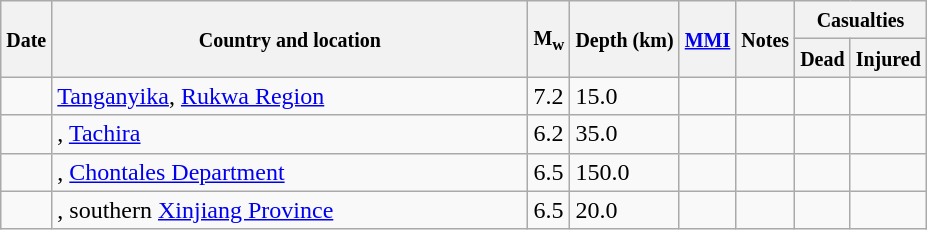<table class="wikitable sortable sort-under" style="border:1px black; margin-left:1em;">
<tr>
<th rowspan="2"><small>Date</small></th>
<th rowspan="2" style="width: 310px"><small>Country and location</small></th>
<th rowspan="2"><small>M<sub>w</sub></small></th>
<th rowspan="2"><small>Depth (km)</small></th>
<th rowspan="2"><small><a href='#'>MMI</a></small></th>
<th rowspan="2" class="unsortable"><small>Notes</small></th>
<th colspan="2"><small>Casualties</small></th>
</tr>
<tr>
<th><small>Dead</small></th>
<th><small>Injured</small></th>
</tr>
<tr>
<td></td>
<td> <a href='#'>Tanganyika</a>, <a href='#'>Rukwa Region</a></td>
<td>7.2</td>
<td>15.0</td>
<td></td>
<td></td>
<td></td>
<td></td>
</tr>
<tr>
<td></td>
<td>, <a href='#'>Tachira</a></td>
<td>6.2</td>
<td>35.0</td>
<td></td>
<td></td>
<td></td>
<td></td>
</tr>
<tr>
<td></td>
<td>, <a href='#'>Chontales Department</a></td>
<td>6.5</td>
<td>150.0</td>
<td></td>
<td></td>
<td></td>
<td></td>
</tr>
<tr>
<td></td>
<td>, southern <a href='#'>Xinjiang Province</a></td>
<td>6.5</td>
<td>20.0</td>
<td></td>
<td></td>
<td></td>
<td></td>
</tr>
</table>
